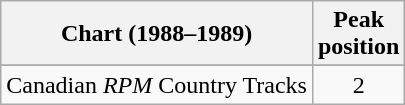<table class="wikitable sortable">
<tr>
<th align="left">Chart (1988–1989)</th>
<th align="center">Peak<br>position</th>
</tr>
<tr>
</tr>
<tr>
<td align="left">Canadian <em>RPM</em> Country Tracks</td>
<td align="center">2</td>
</tr>
</table>
